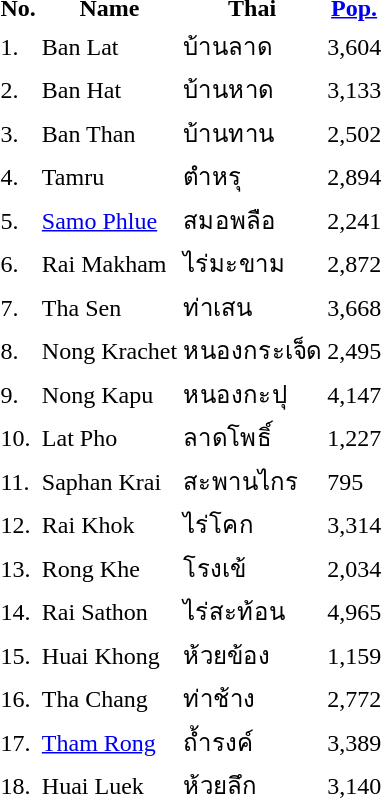<table>
<tr>
<th>No.</th>
<th>Name</th>
<th>Thai</th>
<th><a href='#'>Pop.</a></th>
</tr>
<tr>
<td>1.</td>
<td>Ban Lat</td>
<td>บ้านลาด</td>
<td>3,604</td>
</tr>
<tr>
<td>2.</td>
<td>Ban Hat</td>
<td>บ้านหาด</td>
<td>3,133</td>
</tr>
<tr>
<td>3.</td>
<td>Ban Than</td>
<td>บ้านทาน</td>
<td>2,502</td>
</tr>
<tr>
<td>4.</td>
<td>Tamru</td>
<td>ตำหรุ</td>
<td>2,894</td>
</tr>
<tr>
<td>5.</td>
<td><a href='#'>Samo Phlue</a></td>
<td>สมอพลือ</td>
<td>2,241</td>
</tr>
<tr>
<td>6.</td>
<td>Rai Makham</td>
<td>ไร่มะขาม</td>
<td>2,872</td>
</tr>
<tr>
<td>7.</td>
<td>Tha Sen</td>
<td>ท่าเสน</td>
<td>3,668</td>
</tr>
<tr>
<td>8.</td>
<td>Nong Krachet</td>
<td>หนองกระเจ็ด</td>
<td>2,495</td>
</tr>
<tr>
<td>9.</td>
<td>Nong Kapu</td>
<td>หนองกะปุ</td>
<td>4,147</td>
</tr>
<tr>
<td>10.</td>
<td>Lat Pho</td>
<td>ลาดโพธิ์</td>
<td>1,227</td>
</tr>
<tr>
<td>11.</td>
<td>Saphan Krai</td>
<td>สะพานไกร</td>
<td>795</td>
</tr>
<tr>
<td>12.</td>
<td>Rai Khok</td>
<td>ไร่โคก</td>
<td>3,314</td>
</tr>
<tr>
<td>13.</td>
<td>Rong Khe</td>
<td>โรงเข้</td>
<td>2,034</td>
</tr>
<tr>
<td>14.</td>
<td>Rai Sathon</td>
<td>ไร่สะท้อน</td>
<td>4,965</td>
</tr>
<tr>
<td>15.</td>
<td>Huai Khong</td>
<td>ห้วยข้อง</td>
<td>1,159</td>
</tr>
<tr>
<td>16.</td>
<td>Tha Chang</td>
<td>ท่าช้าง</td>
<td>2,772</td>
</tr>
<tr>
<td>17.</td>
<td><a href='#'>Tham Rong</a></td>
<td>ถ้ำรงค์</td>
<td>3,389</td>
</tr>
<tr>
<td>18.</td>
<td>Huai Luek</td>
<td>ห้วยลึก</td>
<td>3,140</td>
</tr>
</table>
